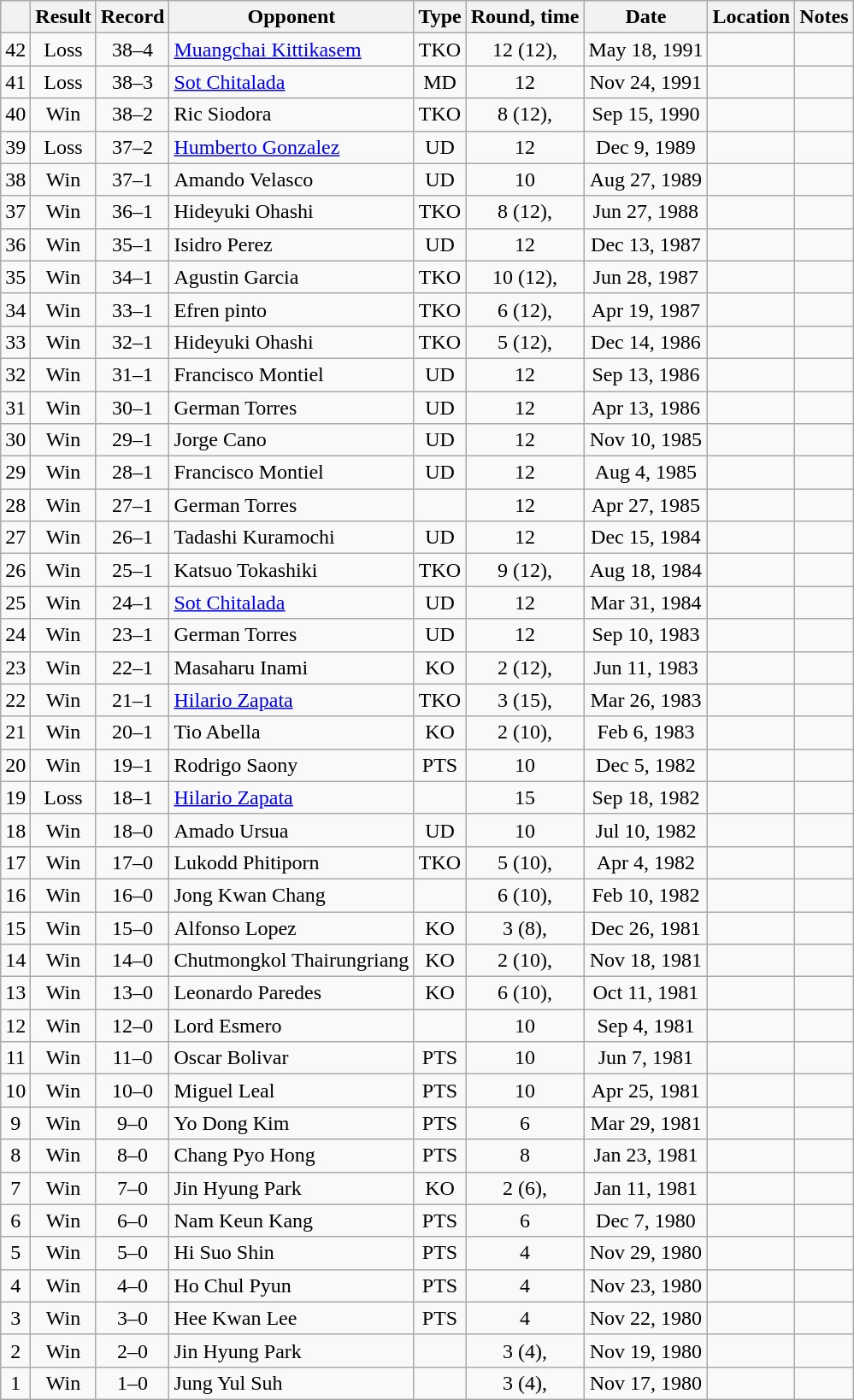<table class="wikitable" style="text-align:center">
<tr>
<th></th>
<th>Result</th>
<th>Record</th>
<th>Opponent</th>
<th>Type</th>
<th>Round, time</th>
<th>Date</th>
<th>Location</th>
<th>Notes</th>
</tr>
<tr>
<td>42</td>
<td>Loss</td>
<td>38–4</td>
<td style="text-align:left;"><a href='#'>Muangchai Kittikasem</a></td>
<td>TKO</td>
<td>12 (12), </td>
<td>May 18, 1991</td>
<td style="text-align:left;"></td>
<td style="text-align:left;"></td>
</tr>
<tr>
<td>41</td>
<td>Loss</td>
<td>38–3</td>
<td style="text-align:left;"><a href='#'>Sot Chitalada</a></td>
<td>MD</td>
<td>12</td>
<td>Nov 24, 1991</td>
<td style="text-align:left;"></td>
<td style="text-align:left;"></td>
</tr>
<tr>
<td>40</td>
<td>Win</td>
<td>38–2</td>
<td style="text-align:left;">Ric Siodora</td>
<td>TKO</td>
<td>8 (12), </td>
<td>Sep 15, 1990</td>
<td style="text-align:left;"></td>
<td></td>
</tr>
<tr>
<td>39</td>
<td>Loss</td>
<td>37–2</td>
<td style="text-align:left;"><a href='#'>Humberto Gonzalez</a></td>
<td>UD</td>
<td>12</td>
<td>Dec 9, 1989</td>
<td style="text-align:left;"></td>
<td style="text-align:left;"></td>
</tr>
<tr>
<td>38</td>
<td>Win</td>
<td>37–1</td>
<td style="text-align:left;">Amando Velasco</td>
<td>UD</td>
<td>10</td>
<td>Aug 27, 1989</td>
<td style="text-align:left;"></td>
<td></td>
</tr>
<tr>
<td>37</td>
<td>Win</td>
<td>36–1</td>
<td style="text-align:left;">Hideyuki Ohashi</td>
<td>TKO</td>
<td>8 (12), </td>
<td>Jun 27, 1988</td>
<td style="text-align:left;"></td>
<td style="text-align:left;"></td>
</tr>
<tr>
<td>36</td>
<td>Win</td>
<td>35–1</td>
<td style="text-align:left;">Isidro Perez</td>
<td>UD</td>
<td>12</td>
<td>Dec 13, 1987</td>
<td style="text-align:left;"></td>
<td style="text-align:left;"></td>
</tr>
<tr>
<td>35</td>
<td>Win</td>
<td>34–1</td>
<td style="text-align:left;">Agustin Garcia</td>
<td>TKO</td>
<td>10 (12), </td>
<td>Jun 28, 1987</td>
<td style="text-align:left;"></td>
<td style="text-align:left;"></td>
</tr>
<tr>
<td>34</td>
<td>Win</td>
<td>33–1</td>
<td style="text-align:left;">Efren pinto</td>
<td>TKO</td>
<td>6 (12), </td>
<td>Apr 19, 1987</td>
<td style="text-align:left;"></td>
<td style="text-align:left;"></td>
</tr>
<tr>
<td>33</td>
<td>Win</td>
<td>32–1</td>
<td style="text-align:left;">Hideyuki Ohashi</td>
<td>TKO</td>
<td>5 (12), </td>
<td>Dec 14, 1986</td>
<td style="text-align:left;"></td>
<td style="text-align:left;"></td>
</tr>
<tr>
<td>32</td>
<td>Win</td>
<td>31–1</td>
<td style="text-align:left;">Francisco Montiel</td>
<td>UD</td>
<td>12</td>
<td>Sep 13, 1986</td>
<td style="text-align:left;"></td>
<td style="text-align:left;"></td>
</tr>
<tr>
<td>31</td>
<td>Win</td>
<td>30–1</td>
<td style="text-align:left;">German Torres</td>
<td>UD</td>
<td>12</td>
<td>Apr 13, 1986</td>
<td style="text-align:left;"></td>
<td style="text-align:left;"></td>
</tr>
<tr>
<td>30</td>
<td>Win</td>
<td>29–1</td>
<td style="text-align:left;">Jorge Cano</td>
<td>UD</td>
<td>12</td>
<td>Nov 10, 1985</td>
<td style="text-align:left;"></td>
<td style="text-align:left;"></td>
</tr>
<tr>
<td>29</td>
<td>Win</td>
<td>28–1</td>
<td style="text-align:left;">Francisco Montiel</td>
<td>UD</td>
<td>12</td>
<td>Aug 4, 1985</td>
<td style="text-align:left;"></td>
<td style="text-align:left;"></td>
</tr>
<tr>
<td>28</td>
<td>Win</td>
<td>27–1</td>
<td style="text-align:left;">German Torres</td>
<td></td>
<td>12</td>
<td>Apr 27, 1985</td>
<td style="text-align:left;"></td>
<td style="text-align:left;"></td>
</tr>
<tr>
<td>27</td>
<td>Win</td>
<td>26–1</td>
<td style="text-align:left;">Tadashi Kuramochi</td>
<td>UD</td>
<td>12</td>
<td>Dec 15, 1984</td>
<td style="text-align:left;"></td>
<td style="text-align:left;"></td>
</tr>
<tr>
<td>26</td>
<td>Win</td>
<td>25–1</td>
<td style="text-align:left;">Katsuo Tokashiki</td>
<td>TKO</td>
<td>9 (12), </td>
<td>Aug 18, 1984</td>
<td style="text-align:left;"></td>
<td style="text-align:left;"></td>
</tr>
<tr>
<td>25</td>
<td>Win</td>
<td>24–1</td>
<td style="text-align:left;"><a href='#'>Sot Chitalada</a></td>
<td>UD</td>
<td>12</td>
<td>Mar 31, 1984</td>
<td style="text-align:left;"></td>
<td style="text-align:left;"></td>
</tr>
<tr>
<td>24</td>
<td>Win</td>
<td>23–1</td>
<td style="text-align:left;">German Torres</td>
<td>UD</td>
<td>12</td>
<td>Sep 10, 1983</td>
<td style="text-align:left;"></td>
<td style="text-align:left;"></td>
</tr>
<tr>
<td>23</td>
<td>Win</td>
<td>22–1</td>
<td style="text-align:left;">Masaharu Inami</td>
<td>KO</td>
<td>2 (12), </td>
<td>Jun 11, 1983</td>
<td style="text-align:left;"></td>
<td style="text-align:left;"></td>
</tr>
<tr>
<td>22</td>
<td>Win</td>
<td>21–1</td>
<td style="text-align:left;"><a href='#'>Hilario Zapata</a></td>
<td>TKO</td>
<td>3 (15), </td>
<td>Mar 26, 1983</td>
<td style="text-align:left;"></td>
<td style="text-align:left;"></td>
</tr>
<tr>
<td>21</td>
<td>Win</td>
<td>20–1</td>
<td style="text-align:left;">Tio Abella</td>
<td>KO</td>
<td>2 (10), </td>
<td>Feb 6, 1983</td>
<td style="text-align:left;"></td>
<td></td>
</tr>
<tr>
<td>20</td>
<td>Win</td>
<td>19–1</td>
<td style="text-align:left;">Rodrigo Saony</td>
<td>PTS</td>
<td>10</td>
<td>Dec 5, 1982</td>
<td style="text-align:left;"></td>
<td></td>
</tr>
<tr>
<td>19</td>
<td>Loss</td>
<td>18–1</td>
<td style="text-align:left;"><a href='#'>Hilario Zapata</a></td>
<td></td>
<td>15</td>
<td>Sep 18, 1982</td>
<td style="text-align:left;"></td>
<td style="text-align:left;"></td>
</tr>
<tr>
<td>18</td>
<td>Win</td>
<td>18–0</td>
<td style="text-align:left;">Amado Ursua</td>
<td>UD</td>
<td>10</td>
<td>Jul 10, 1982</td>
<td style="text-align:left;"></td>
<td></td>
</tr>
<tr>
<td>17</td>
<td>Win</td>
<td>17–0</td>
<td style="text-align:left;">Lukodd Phitiporn</td>
<td>TKO</td>
<td>5 (10), </td>
<td>Apr 4, 1982</td>
<td style="text-align:left;"></td>
<td></td>
</tr>
<tr>
<td>16</td>
<td>Win</td>
<td>16–0</td>
<td style="text-align:left;">Jong Kwan Chang</td>
<td></td>
<td>6 (10), </td>
<td>Feb 10, 1982</td>
<td style="text-align:left;"></td>
<td></td>
</tr>
<tr>
<td>15</td>
<td>Win</td>
<td>15–0</td>
<td style="text-align:left;">Alfonso Lopez</td>
<td>KO</td>
<td>3 (8), </td>
<td>Dec 26, 1981</td>
<td style="text-align:left;"></td>
<td></td>
</tr>
<tr>
<td>14</td>
<td>Win</td>
<td>14–0</td>
<td style="text-align:left;">Chutmongkol Thairungriang</td>
<td>KO</td>
<td>2 (10), </td>
<td>Nov 18, 1981</td>
<td style="text-align:left;"></td>
<td></td>
</tr>
<tr>
<td>13</td>
<td>Win</td>
<td>13–0</td>
<td style="text-align:left;">Leonardo Paredes</td>
<td>KO</td>
<td>6 (10), </td>
<td>Oct 11, 1981</td>
<td style="text-align:left;"></td>
<td></td>
</tr>
<tr>
<td>12</td>
<td>Win</td>
<td>12–0</td>
<td style="text-align:left;">Lord Esmero</td>
<td></td>
<td>10</td>
<td>Sep 4, 1981</td>
<td style="text-align:left;"></td>
<td></td>
</tr>
<tr>
<td>11</td>
<td>Win</td>
<td>11–0</td>
<td style="text-align:left;">Oscar Bolivar</td>
<td>PTS</td>
<td>10</td>
<td>Jun 7, 1981</td>
<td style="text-align:left;"></td>
<td></td>
</tr>
<tr>
<td>10</td>
<td>Win</td>
<td>10–0</td>
<td style="text-align:left;">Miguel Leal</td>
<td>PTS</td>
<td>10</td>
<td>Apr 25, 1981</td>
<td style="text-align:left;"></td>
<td></td>
</tr>
<tr>
<td>9</td>
<td>Win</td>
<td>9–0</td>
<td style="text-align:left;">Yo Dong Kim</td>
<td>PTS</td>
<td>6</td>
<td>Mar 29, 1981</td>
<td style="text-align:left;"></td>
<td></td>
</tr>
<tr>
<td>8</td>
<td>Win</td>
<td>8–0</td>
<td style="text-align:left;">Chang Pyo Hong</td>
<td>PTS</td>
<td>8</td>
<td>Jan 23, 1981</td>
<td style="text-align:left;"></td>
<td></td>
</tr>
<tr>
<td>7</td>
<td>Win</td>
<td>7–0</td>
<td style="text-align:left;">Jin Hyung Park</td>
<td>KO</td>
<td>2 (6), </td>
<td>Jan 11, 1981</td>
<td style="text-align:left;"></td>
<td></td>
</tr>
<tr>
<td>6</td>
<td>Win</td>
<td>6–0</td>
<td style="text-align:left;">Nam Keun Kang</td>
<td>PTS</td>
<td>6</td>
<td>Dec 7, 1980</td>
<td style="text-align:left;"></td>
<td></td>
</tr>
<tr>
<td>5</td>
<td>Win</td>
<td>5–0</td>
<td style="text-align:left;">Hi Suo Shin</td>
<td>PTS</td>
<td>4</td>
<td>Nov 29, 1980</td>
<td style="text-align:left;"></td>
<td></td>
</tr>
<tr>
<td>4</td>
<td>Win</td>
<td>4–0</td>
<td style="text-align:left;">Ho Chul Pyun</td>
<td>PTS</td>
<td>4</td>
<td>Nov 23, 1980</td>
<td style="text-align:left;"></td>
<td></td>
</tr>
<tr>
<td>3</td>
<td>Win</td>
<td>3–0</td>
<td style="text-align:left;">Hee Kwan Lee</td>
<td>PTS</td>
<td>4</td>
<td>Nov 22, 1980</td>
<td style="text-align:left;"></td>
<td></td>
</tr>
<tr>
<td>2</td>
<td>Win</td>
<td>2–0</td>
<td style="text-align:left;">Jin Hyung Park</td>
<td></td>
<td>3 (4), </td>
<td>Nov 19, 1980</td>
<td style="text-align:left;"></td>
<td></td>
</tr>
<tr>
<td>1</td>
<td>Win</td>
<td>1–0</td>
<td style="text-align:left;">Jung Yul Suh</td>
<td></td>
<td>3 (4), </td>
<td>Nov 17, 1980</td>
<td style="text-align:left;"></td>
<td></td>
</tr>
</table>
